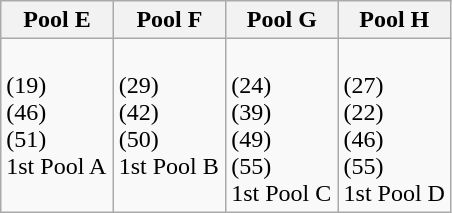<table class="wikitable">
<tr>
<th width=25%>Pool E</th>
<th width=25%>Pool F</th>
<th width=25%>Pool G</th>
<th width=25%>Pool H</th>
</tr>
<tr>
<td valign=top><br> (19)<br>
 (46)<br>
 (51)<br>
1st Pool A</td>
<td valign=top><br> (29)<br>
 (42)<br>
 (50)<br>
1st Pool B</td>
<td><br> (24)<br>
 (39)<br>
 (49)<br>
 (55)<br>
1st Pool C</td>
<td><br> (27)<br>
 (22)<br>
 (46)<br>
 (55)<br>
1st Pool D</td>
</tr>
</table>
